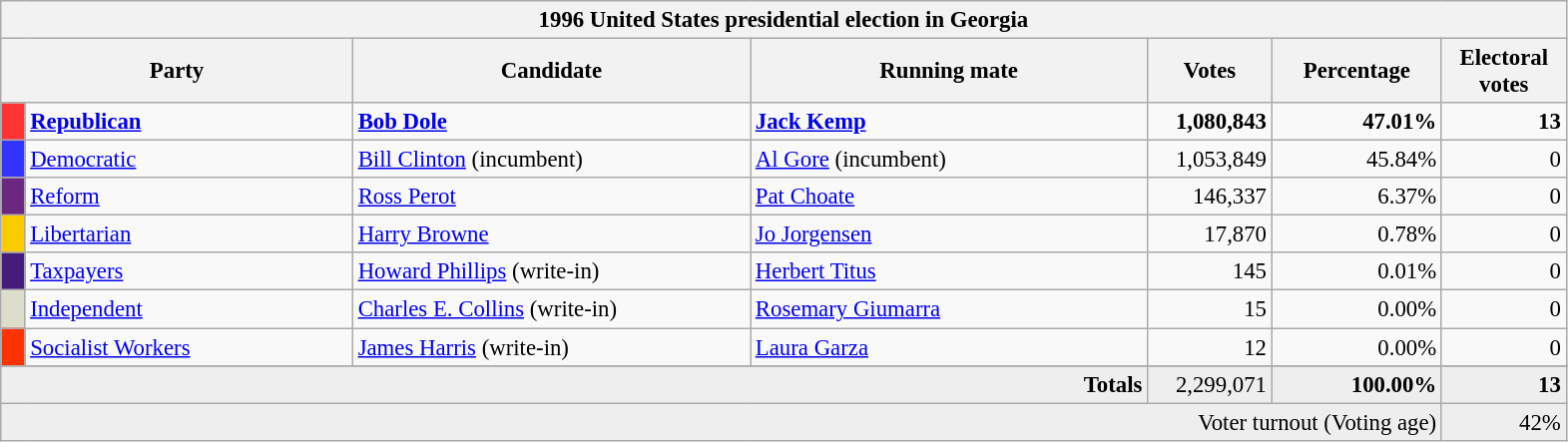<table class="wikitable" style="font-size: 95%;">
<tr>
<th colspan="7">1996 United States presidential election in Georgia</th>
</tr>
<tr>
<th colspan="2" style="width: 15em">Party</th>
<th style="width: 17em">Candidate</th>
<th style="width: 17em">Running mate</th>
<th style="width: 5em">Votes</th>
<th style="width: 7em">Percentage</th>
<th style="width: 5em">Electoral votes</th>
</tr>
<tr>
<th style="background-color:#FF3333; width: 3px"></th>
<td style="width: 130px"><strong><a href='#'>Republican</a></strong></td>
<td><strong><a href='#'>Bob Dole</a></strong></td>
<td><strong><a href='#'>Jack Kemp</a></strong></td>
<td align="right"><strong>1,080,843</strong></td>
<td align="right"><strong>47.01%</strong></td>
<td align="right"><strong>13</strong></td>
</tr>
<tr>
<th style="background-color:#3333FF; width: 3px"></th>
<td style="width: 130px"><a href='#'>Democratic</a></td>
<td><a href='#'>Bill Clinton</a> (incumbent)</td>
<td><a href='#'>Al Gore</a> (incumbent)</td>
<td align="right">1,053,849</td>
<td align="right">45.84%</td>
<td align="right">0</td>
</tr>
<tr>
<th style="background-color:#6A287E; width: 3px"></th>
<td style="width: 130px"><a href='#'>Reform</a></td>
<td><a href='#'>Ross Perot</a></td>
<td><a href='#'>Pat Choate</a></td>
<td align="right">146,337</td>
<td align="right">6.37%</td>
<td align="right">0</td>
</tr>
<tr>
<th style="background-color:#FFCC00; width: 3px"></th>
<td style="width: 130px"><a href='#'>Libertarian</a></td>
<td><a href='#'>Harry Browne</a></td>
<td><a href='#'>Jo Jorgensen</a></td>
<td align="right">17,870</td>
<td align="right">0.78%</td>
<td align="right">0</td>
</tr>
<tr>
<th style="background-color:#461B7E; width: 3px"></th>
<td style="width: 130px"><a href='#'>Taxpayers</a></td>
<td><a href='#'>Howard Phillips</a> (write-in)</td>
<td><a href='#'>Herbert Titus</a></td>
<td align="right">145</td>
<td align="right">0.01%</td>
<td align="right">0</td>
</tr>
<tr>
<th style="background-color:#DDDDCC; width: 3px"></th>
<td style="width: 130px"><a href='#'>Independent</a></td>
<td><a href='#'>Charles E. Collins</a> (write-in)</td>
<td><a href='#'>Rosemary Giumarra</a></td>
<td align="right">15</td>
<td align="right">0.00%</td>
<td align="right">0</td>
</tr>
<tr>
<th style="background-color:#FF3300; width: 3px"></th>
<td style="width: 130px"><a href='#'>Socialist Workers</a></td>
<td><a href='#'>James Harris</a> (write-in)</td>
<td><a href='#'>Laura Garza</a></td>
<td align="right">12</td>
<td align="right">0.00%</td>
<td align="right">0</td>
</tr>
<tr>
</tr>
<tr bgcolor="#EEEEEE">
<td colspan="4" align="right"><strong>Totals</strong></td>
<td align="right">2,299,071</td>
<td align="right"><strong>100.00%</strong></td>
<td align="right"><strong>13</strong></td>
</tr>
<tr bgcolor="#EEEEEE">
<td colspan="6" align="right">Voter turnout (Voting age)</td>
<td colspan="1" align="right">42%</td>
</tr>
</table>
